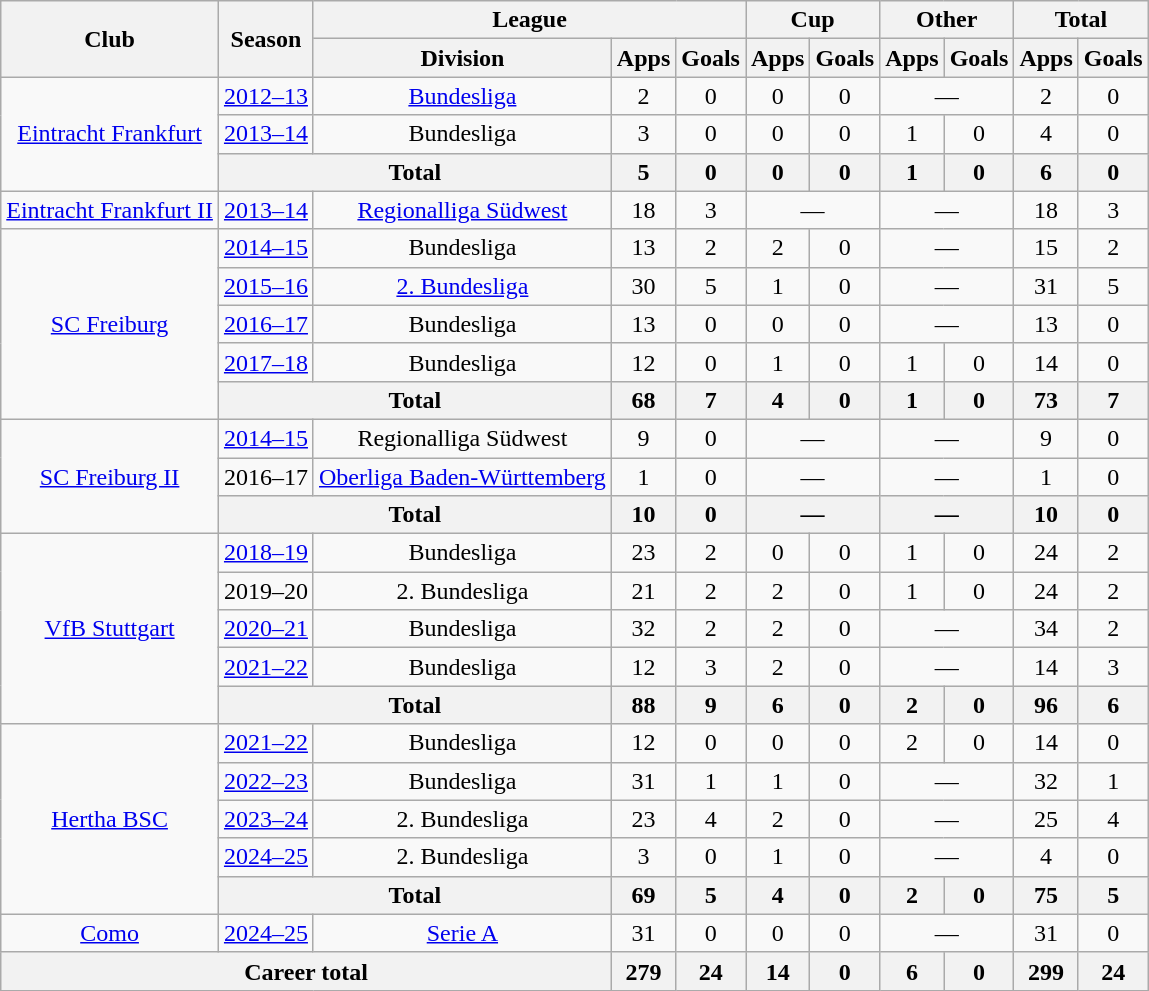<table class="wikitable" style="text-align:center">
<tr>
<th rowspan="2">Club</th>
<th rowspan="2">Season</th>
<th colspan="3">League</th>
<th colspan="2">Cup</th>
<th colspan="2">Other</th>
<th colspan="2">Total</th>
</tr>
<tr>
<th>Division</th>
<th>Apps</th>
<th>Goals</th>
<th>Apps</th>
<th>Goals</th>
<th>Apps</th>
<th>Goals</th>
<th>Apps</th>
<th>Goals</th>
</tr>
<tr>
<td rowspan="3"><a href='#'>Eintracht Frankfurt</a></td>
<td><a href='#'>2012–13</a></td>
<td><a href='#'>Bundesliga</a></td>
<td>2</td>
<td>0</td>
<td>0</td>
<td>0</td>
<td colspan="2">—</td>
<td>2</td>
<td>0</td>
</tr>
<tr>
<td><a href='#'>2013–14</a></td>
<td>Bundesliga</td>
<td>3</td>
<td>0</td>
<td>0</td>
<td>0</td>
<td>1</td>
<td>0</td>
<td>4</td>
<td>0</td>
</tr>
<tr>
<th colspan="2">Total</th>
<th>5</th>
<th>0</th>
<th>0</th>
<th>0</th>
<th>1</th>
<th>0</th>
<th>6</th>
<th>0</th>
</tr>
<tr>
<td><a href='#'>Eintracht Frankfurt II</a></td>
<td><a href='#'>2013–14</a></td>
<td><a href='#'>Regionalliga Südwest</a></td>
<td>18</td>
<td>3</td>
<td colspan="2">—</td>
<td colspan="2">—</td>
<td>18</td>
<td>3</td>
</tr>
<tr>
<td rowspan="5"><a href='#'>SC Freiburg</a></td>
<td><a href='#'>2014–15</a></td>
<td>Bundesliga</td>
<td>13</td>
<td>2</td>
<td>2</td>
<td>0</td>
<td colspan="2">—</td>
<td>15</td>
<td>2</td>
</tr>
<tr>
<td><a href='#'>2015–16</a></td>
<td><a href='#'>2. Bundesliga</a></td>
<td>30</td>
<td>5</td>
<td>1</td>
<td>0</td>
<td colspan="2">—</td>
<td>31</td>
<td>5</td>
</tr>
<tr>
<td><a href='#'>2016–17</a></td>
<td>Bundesliga</td>
<td>13</td>
<td>0</td>
<td>0</td>
<td>0</td>
<td colspan="2">—</td>
<td>13</td>
<td>0</td>
</tr>
<tr>
<td><a href='#'>2017–18</a></td>
<td>Bundesliga</td>
<td>12</td>
<td>0</td>
<td>1</td>
<td>0</td>
<td>1</td>
<td>0</td>
<td>14</td>
<td>0</td>
</tr>
<tr>
<th colspan="2">Total</th>
<th>68</th>
<th>7</th>
<th>4</th>
<th>0</th>
<th>1</th>
<th>0</th>
<th>73</th>
<th>7</th>
</tr>
<tr>
<td rowspan="3"><a href='#'>SC Freiburg II</a></td>
<td><a href='#'>2014–15</a></td>
<td>Regionalliga Südwest</td>
<td>9</td>
<td>0</td>
<td colspan="2">—</td>
<td colspan="2">—</td>
<td>9</td>
<td>0</td>
</tr>
<tr>
<td>2016–17</td>
<td><a href='#'>Oberliga Baden-Württemberg</a></td>
<td>1</td>
<td>0</td>
<td colspan="2">—</td>
<td colspan="2">—</td>
<td>1</td>
<td>0</td>
</tr>
<tr>
<th colspan="2">Total</th>
<th>10</th>
<th>0</th>
<th colspan="2">—</th>
<th colspan="2">—</th>
<th>10</th>
<th>0</th>
</tr>
<tr>
<td rowspan="5"><a href='#'>VfB Stuttgart</a></td>
<td><a href='#'>2018–19</a></td>
<td>Bundesliga</td>
<td>23</td>
<td>2</td>
<td>0</td>
<td>0</td>
<td>1</td>
<td>0</td>
<td>24</td>
<td>2</td>
</tr>
<tr>
<td>2019–20</td>
<td>2. Bundesliga</td>
<td>21</td>
<td>2</td>
<td>2</td>
<td>0</td>
<td>1</td>
<td>0</td>
<td>24</td>
<td>2</td>
</tr>
<tr>
<td><a href='#'>2020–21</a></td>
<td>Bundesliga</td>
<td>32</td>
<td>2</td>
<td>2</td>
<td>0</td>
<td colspan="2">—</td>
<td>34</td>
<td>2</td>
</tr>
<tr>
<td><a href='#'>2021–22</a></td>
<td>Bundesliga</td>
<td>12</td>
<td>3</td>
<td>2</td>
<td>0</td>
<td colspan="2">—</td>
<td>14</td>
<td>3</td>
</tr>
<tr>
<th colspan="2">Total</th>
<th>88</th>
<th>9</th>
<th>6</th>
<th>0</th>
<th>2</th>
<th>0</th>
<th>96</th>
<th>6</th>
</tr>
<tr>
<td rowspan="5"><a href='#'>Hertha BSC</a></td>
<td><a href='#'>2021–22</a></td>
<td>Bundesliga</td>
<td>12</td>
<td>0</td>
<td>0</td>
<td>0</td>
<td>2</td>
<td>0</td>
<td>14</td>
<td>0</td>
</tr>
<tr>
<td><a href='#'>2022–23</a></td>
<td>Bundesliga</td>
<td>31</td>
<td>1</td>
<td>1</td>
<td>0</td>
<td colspan="2">—</td>
<td>32</td>
<td>1</td>
</tr>
<tr>
<td><a href='#'>2023–24</a></td>
<td>2. Bundesliga</td>
<td>23</td>
<td>4</td>
<td>2</td>
<td>0</td>
<td colspan="2">—</td>
<td>25</td>
<td>4</td>
</tr>
<tr>
<td><a href='#'>2024–25</a></td>
<td>2. Bundesliga</td>
<td>3</td>
<td>0</td>
<td>1</td>
<td>0</td>
<td colspan="2">—</td>
<td>4</td>
<td>0</td>
</tr>
<tr>
<th colspan="2">Total</th>
<th>69</th>
<th>5</th>
<th>4</th>
<th>0</th>
<th>2</th>
<th>0</th>
<th>75</th>
<th>5</th>
</tr>
<tr>
<td><a href='#'>Como</a></td>
<td><a href='#'>2024–25</a></td>
<td><a href='#'>Serie A</a></td>
<td>31</td>
<td>0</td>
<td>0</td>
<td>0</td>
<td colspan="2">—</td>
<td>31</td>
<td>0</td>
</tr>
<tr>
<th colspan="3">Career total</th>
<th>279</th>
<th>24</th>
<th>14</th>
<th>0</th>
<th>6</th>
<th>0</th>
<th>299</th>
<th>24</th>
</tr>
</table>
